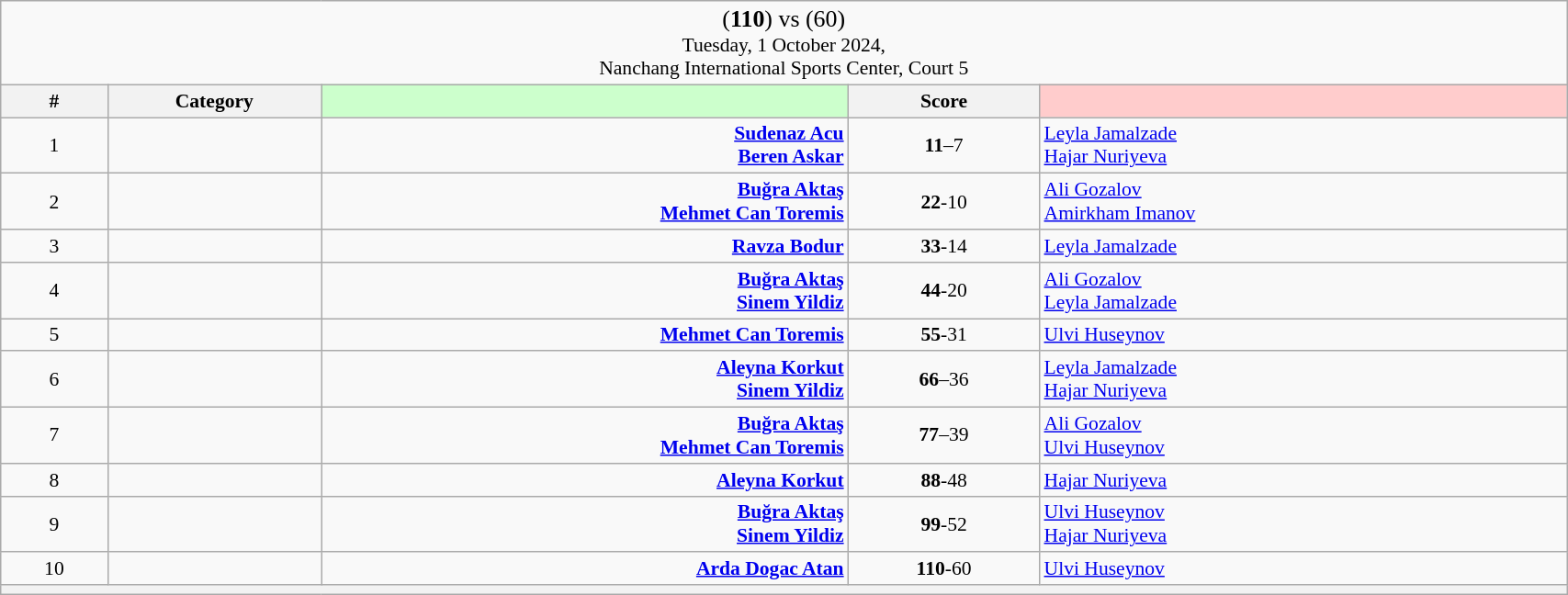<table class="wikitable mw-collapsible mw-collapsed" style="font-size:90%; text-align:center" width="90%">
<tr>
<td colspan="5"><big>(<strong>110</strong>) <strong></strong> vs  (60)</big><br>Tuesday, 1 October 2024, <br>Nanchang International Sports Center, Court 5</td>
</tr>
<tr>
<th width="25">#</th>
<th width="50">Category</th>
<th style="background-color:#CCFFCC" width="150"></th>
<th width="50">Score<br></th>
<th style="background-color:#FFCCCC" width="150"></th>
</tr>
<tr>
<td>1</td>
<td></td>
<td align="right"><strong><a href='#'>Sudenaz Acu</a> <br><a href='#'>Beren Askar</a> </strong></td>
<td><strong>11</strong>–7<br></td>
<td align="left"> <a href='#'>Leyla Jamalzade</a><br> <a href='#'>Hajar Nuriyeva</a></td>
</tr>
<tr>
<td>2</td>
<td></td>
<td align="right"><strong><a href='#'>Buğra Aktaş</a> <br><a href='#'>Mehmet Can Toremis</a> </strong></td>
<td><strong>22</strong>-10<br></td>
<td align="left"> <a href='#'>Ali Gozalov</a><br> <a href='#'>Amirkham Imanov</a></td>
</tr>
<tr>
<td>3</td>
<td></td>
<td align="right"><strong><a href='#'>Ravza Bodur</a> </strong></td>
<td><strong>33</strong>-14<br></td>
<td align="left"> <a href='#'>Leyla Jamalzade</a></td>
</tr>
<tr>
<td>4</td>
<td></td>
<td align="right"><strong><a href='#'>Buğra Aktaş</a> <br><a href='#'>Sinem Yildiz</a> </strong></td>
<td><strong>44</strong>-20<br></td>
<td align="left"> <a href='#'>Ali Gozalov</a><br> <a href='#'>Leyla Jamalzade</a></td>
</tr>
<tr>
<td>5</td>
<td></td>
<td align="right"><strong><a href='#'>Mehmet Can Toremis</a> </strong></td>
<td><strong>55</strong>-31<br></td>
<td align="left"> <a href='#'>Ulvi Huseynov</a></td>
</tr>
<tr>
<td>6</td>
<td></td>
<td align="right"><strong><a href='#'>Aleyna Korkut</a> <br><a href='#'>Sinem Yildiz</a> </strong></td>
<td><strong>66</strong>–36<br></td>
<td align="left"> <a href='#'>Leyla Jamalzade</a><br> <a href='#'>Hajar Nuriyeva</a></td>
</tr>
<tr>
<td>7</td>
<td></td>
<td align="right"><strong><a href='#'>Buğra Aktaş</a> <br><a href='#'>Mehmet Can Toremis</a> </strong></td>
<td><strong>77</strong>–39<br></td>
<td align="left"> <a href='#'>Ali Gozalov</a><br> <a href='#'>Ulvi Huseynov</a></td>
</tr>
<tr>
<td>8</td>
<td></td>
<td align="right"><strong><a href='#'>Aleyna Korkut</a> </strong></td>
<td><strong>88</strong>-48<br></td>
<td align="left"> <a href='#'>Hajar Nuriyeva</a></td>
</tr>
<tr>
<td>9</td>
<td></td>
<td align="right"><strong><a href='#'>Buğra Aktaş</a> <br><a href='#'>Sinem Yildiz</a> </strong></td>
<td><strong>99</strong>-52<br></td>
<td align="left"> <a href='#'>Ulvi Huseynov</a><br> <a href='#'>Hajar Nuriyeva</a></td>
</tr>
<tr>
<td>10</td>
<td></td>
<td align="right"><strong><a href='#'>Arda Dogac Atan</a> </strong></td>
<td><strong>110</strong>-60<br></td>
<td align="left"> <a href='#'>Ulvi Huseynov</a></td>
</tr>
<tr>
<th colspan="5"></th>
</tr>
</table>
